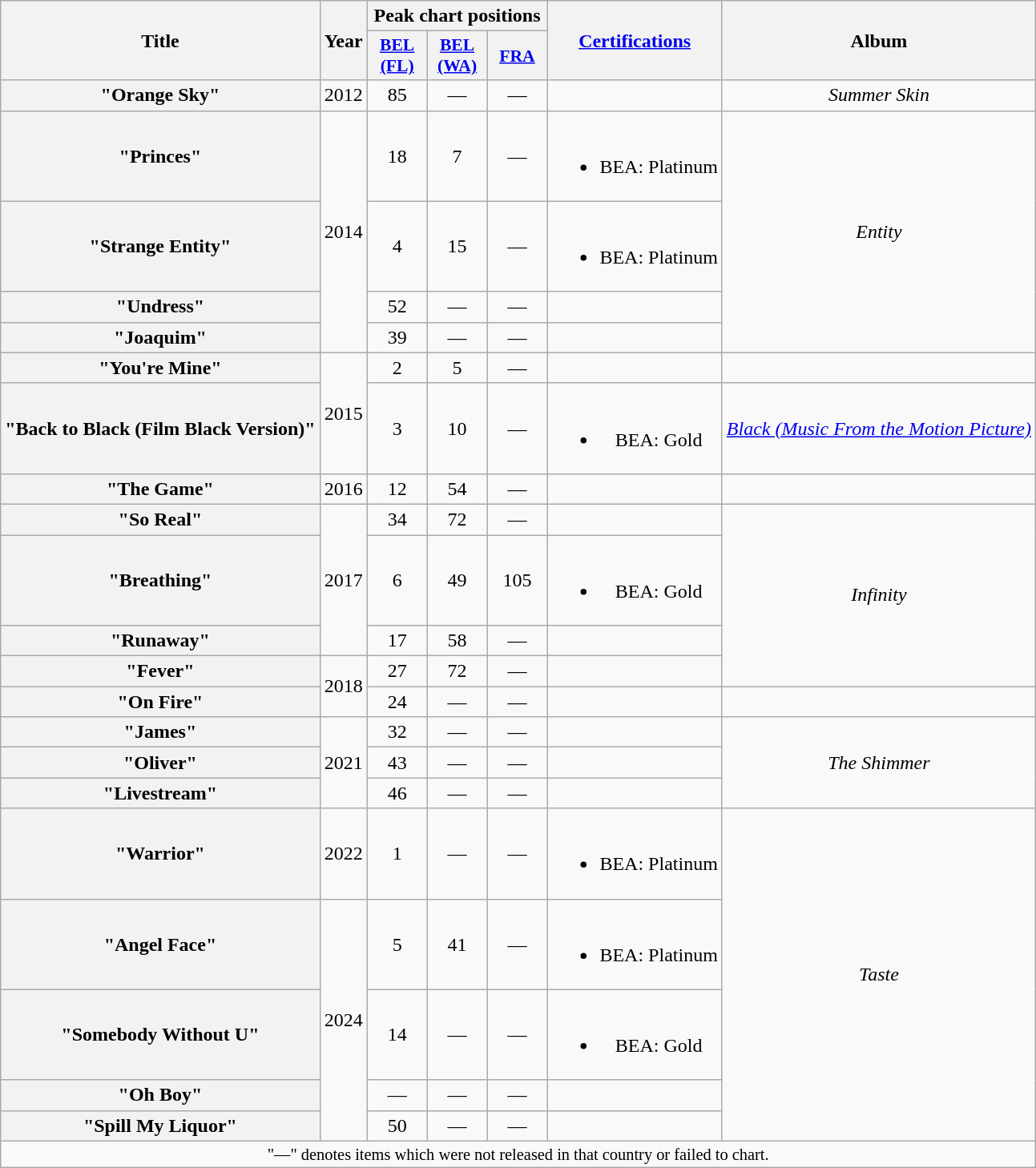<table class="wikitable plainrowheaders" style="text-align:center;">
<tr>
<th scope="col" rowspan="2">Title</th>
<th scope="col" rowspan="2">Year</th>
<th scope="col" colspan="3">Peak chart positions</th>
<th scope="col" rowspan="2"><a href='#'>Certifications</a></th>
<th scope="col" rowspan="2">Album</th>
</tr>
<tr>
<th scope="col" style="width:3em;font-size:90%;"><a href='#'>BEL <br>(FL)</a><br></th>
<th scope="col" style="width:3em;font-size:90%;"><a href='#'>BEL <br>(WA)</a><br></th>
<th scope="col" style="width:3em;font-size:90%;"><a href='#'>FRA</a><br></th>
</tr>
<tr>
<th scope="row">"Orange Sky"</th>
<td>2012</td>
<td>85</td>
<td>—</td>
<td>—</td>
<td></td>
<td><em>Summer Skin</em></td>
</tr>
<tr>
<th scope="row">"Princes"</th>
<td rowspan="4">2014</td>
<td>18</td>
<td>7</td>
<td>—</td>
<td><br><ul><li>BEA: Platinum</li></ul></td>
<td rowspan="4"><em>Entity</em></td>
</tr>
<tr>
<th scope="row">"Strange Entity"</th>
<td>4</td>
<td>15</td>
<td>—</td>
<td><br><ul><li>BEA: Platinum</li></ul></td>
</tr>
<tr>
<th scope="row">"Undress"</th>
<td>52</td>
<td>—</td>
<td>—</td>
<td></td>
</tr>
<tr>
<th scope="row">"Joaquim"</th>
<td>39</td>
<td>—</td>
<td>—</td>
<td></td>
</tr>
<tr>
<th scope="row">"You're Mine"<br></th>
<td rowspan="2">2015</td>
<td>2</td>
<td>5</td>
<td>—</td>
<td></td>
<td></td>
</tr>
<tr>
<th scope="row">"Back to Black (Film Black Version)"<br></th>
<td>3</td>
<td>10</td>
<td>—</td>
<td><br><ul><li>BEA: Gold</li></ul></td>
<td><em><a href='#'>Black (Music From the Motion Picture)</a></em></td>
</tr>
<tr>
<th scope="row">"The Game"</th>
<td>2016</td>
<td>12</td>
<td>54</td>
<td>—</td>
<td></td>
<td></td>
</tr>
<tr>
<th scope="row">"So Real"</th>
<td rowspan="3">2017</td>
<td>34</td>
<td>72</td>
<td>—</td>
<td></td>
<td rowspan="4"><em>Infinity</em></td>
</tr>
<tr>
<th scope="row">"Breathing"</th>
<td>6</td>
<td>49</td>
<td>105</td>
<td><br><ul><li>BEA: Gold</li></ul></td>
</tr>
<tr>
<th scope="row">"Runaway"</th>
<td>17</td>
<td>58</td>
<td>—</td>
<td></td>
</tr>
<tr>
<th scope="row">"Fever"</th>
<td rowspan="2">2018</td>
<td>27</td>
<td>72</td>
<td>—</td>
<td></td>
</tr>
<tr>
<th scope="row">"On Fire"</th>
<td>24</td>
<td>—</td>
<td>—</td>
<td></td>
<td></td>
</tr>
<tr>
<th scope="row">"James"</th>
<td rowspan="3">2021</td>
<td>32</td>
<td>—</td>
<td>—</td>
<td></td>
<td rowspan="3"><em>The Shimmer</em></td>
</tr>
<tr>
<th scope="row">"Oliver"</th>
<td>43</td>
<td>—</td>
<td>—</td>
<td></td>
</tr>
<tr>
<th scope="row">"Livestream"</th>
<td>46</td>
<td>—</td>
<td>—</td>
</tr>
<tr>
<th scope="row">"Warrior"</th>
<td>2022</td>
<td>1</td>
<td>—</td>
<td>—</td>
<td><br><ul><li>BEA: Platinum </li></ul></td>
<td rowspan="5"><em>Taste</em></td>
</tr>
<tr>
<th scope="row">"Angel Face"</th>
<td rowspan="4">2024</td>
<td>5</td>
<td>41</td>
<td>—</td>
<td><br><ul><li>BEA: Platinum</li></ul></td>
</tr>
<tr>
<th scope="row">"Somebody Without U"</th>
<td>14</td>
<td>—</td>
<td>—</td>
<td><br><ul><li>BEA: Gold</li></ul></td>
</tr>
<tr>
<th scope="row">"Oh Boy"</th>
<td>—</td>
<td>—</td>
<td>—</td>
<td></td>
</tr>
<tr>
<th scope="row">"Spill My Liquor"</th>
<td>50</td>
<td>—</td>
<td>—</td>
<td></td>
</tr>
<tr>
<td colspan="8" style="font-size:85%;">"—" denotes items which were not released in that country or failed to chart.</td>
</tr>
</table>
